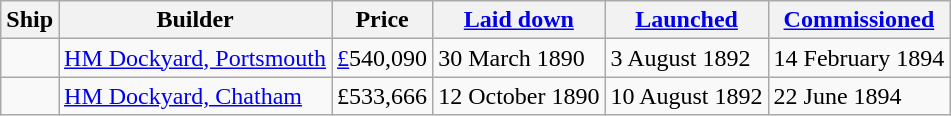<table class="wikitable plainrowheaders">
<tr>
<th scope="col" align = center>Ship</th>
<th scope="col" align = center>Builder</th>
<th scope="col" align = center>Price</th>
<th scope="col" align = center><a href='#'>Laid down</a></th>
<th scope="col" align = center><a href='#'>Launched</a></th>
<th scope="col" align = center><a href='#'>Commissioned</a></th>
</tr>
<tr>
<td scope="row"></td>
<td><a href='#'>HM Dockyard, Portsmouth</a></td>
<td><a href='#'>£</a>540,090</td>
<td>30 March 1890</td>
<td>3 August 1892</td>
<td>14 February 1894</td>
</tr>
<tr>
<td scope="row"></td>
<td><a href='#'>HM Dockyard, Chatham</a></td>
<td>£533,666</td>
<td>12 October 1890</td>
<td>10 August 1892</td>
<td>22 June 1894</td>
</tr>
</table>
